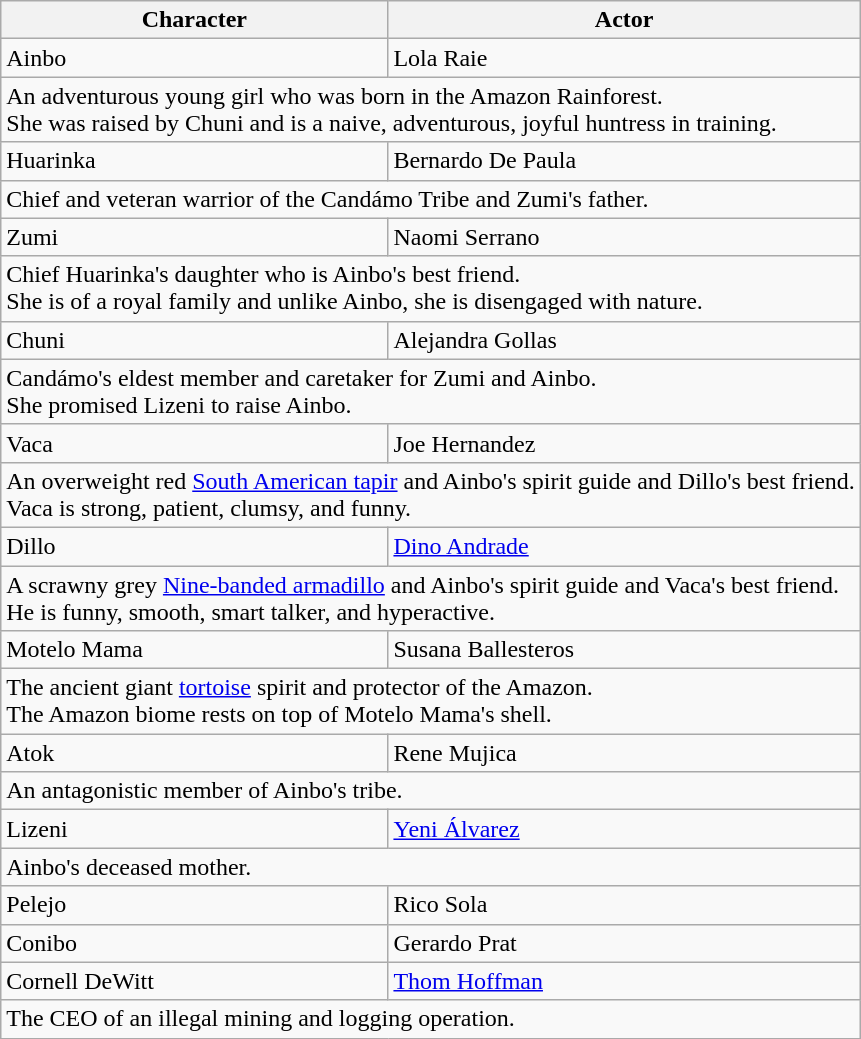<table class="wikitable">
<tr>
<th>Character</th>
<th>Actor</th>
</tr>
<tr>
<td>Ainbo</td>
<td>Lola Raie</td>
</tr>
<tr>
<td colspan="2">An adventurous young girl who was born in the Amazon Rainforest.<br>She was raised by Chuni and is a naive, adventurous, joyful huntress in training.</td>
</tr>
<tr>
<td>Huarinka</td>
<td>Bernardo De Paula</td>
</tr>
<tr>
<td colspan="2">Chief and veteran warrior of the Candámo Tribe and Zumi's father.</td>
</tr>
<tr>
<td>Zumi</td>
<td>Naomi Serrano</td>
</tr>
<tr>
<td colspan="2">Chief Huarinka's daughter who is Ainbo's best friend.<br>She is of a royal family and unlike Ainbo, she is disengaged with nature.</td>
</tr>
<tr>
<td>Chuni</td>
<td>Alejandra Gollas</td>
</tr>
<tr>
<td colspan="2">Candámo's eldest member and caretaker for Zumi and Ainbo.<br>She promised Lizeni to raise Ainbo.</td>
</tr>
<tr>
<td>Vaca</td>
<td>Joe Hernandez</td>
</tr>
<tr>
<td colspan="2">An overweight red <a href='#'>South American tapir</a> and Ainbo's spirit guide and Dillo's best friend.<br>Vaca is strong, patient, clumsy, and funny.</td>
</tr>
<tr>
<td>Dillo</td>
<td><a href='#'>Dino Andrade</a></td>
</tr>
<tr>
<td colspan="2">A scrawny grey <a href='#'>Nine-banded armadillo</a> and Ainbo's spirit guide and Vaca's best friend.<br>He is funny, smooth, smart talker, and hyperactive.</td>
</tr>
<tr>
<td>Motelo Mama</td>
<td>Susana Ballesteros</td>
</tr>
<tr>
<td colspan="2">The ancient giant <a href='#'>tortoise</a> spirit and protector of the Amazon.<br>The Amazon biome rests on top of Motelo Mama's shell.</td>
</tr>
<tr>
<td>Atok</td>
<td>Rene Mujica</td>
</tr>
<tr>
<td colspan="2">An antagonistic member of Ainbo's tribe.</td>
</tr>
<tr>
<td>Lizeni</td>
<td><a href='#'>Yeni Álvarez</a></td>
</tr>
<tr>
<td colspan="2">Ainbo's deceased mother.</td>
</tr>
<tr>
<td>Pelejo</td>
<td>Rico Sola</td>
</tr>
<tr>
<td>Conibo</td>
<td>Gerardo Prat</td>
</tr>
<tr>
<td>Cornell DeWitt</td>
<td><a href='#'>Thom Hoffman</a></td>
</tr>
<tr>
<td colspan="2">The CEO of an illegal mining and logging operation.</td>
</tr>
</table>
